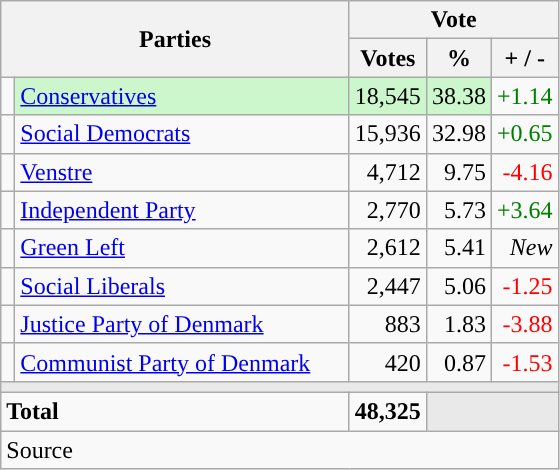<table class="wikitable" style="text-align:right;">
<tr>
<th style="text-align:centre;" rowspan="2" colspan="2" width="225">Parties</th>
<th colspan="3">Vote</th>
</tr>
<tr>
<th width="15">Votes</th>
<th width="15">%</th>
<th width="15">+ / -</th>
</tr>
<tr>
<td width="2" style="color:inherit;background:"></td>
<td bgcolor=#ccf7cc  align="left"><a href='#'>Conservatives</a></td>
<td bgcolor=#ccf7cc>18,545</td>
<td bgcolor=#ccf7cc>38.38</td>
<td style=color:green;>+1.14</td>
</tr>
<tr>
<td width="2" style="color:inherit;background:"></td>
<td align="left"><a href='#'>Social Democrats</a></td>
<td>15,936</td>
<td>32.98</td>
<td style=color:green;>+0.65</td>
</tr>
<tr>
<td width="2" style="color:inherit;background:"></td>
<td align="left"><a href='#'>Venstre</a></td>
<td>4,712</td>
<td>9.75</td>
<td style=color:red;>-4.16</td>
</tr>
<tr>
<td width="2" style="color:inherit;background:"></td>
<td align="left"><a href='#'>Independent Party</a></td>
<td>2,770</td>
<td>5.73</td>
<td style=color:green;>+3.64</td>
</tr>
<tr>
<td width="2" style="color:inherit;background:"></td>
<td align="left"><a href='#'>Green Left</a></td>
<td>2,612</td>
<td>5.41</td>
<td><em>New</em></td>
</tr>
<tr>
<td width="2" style="color:inherit;background:"></td>
<td align="left"><a href='#'>Social Liberals</a></td>
<td>2,447</td>
<td>5.06</td>
<td style=color:red;>-1.25</td>
</tr>
<tr>
<td width="2" style="color:inherit;background:"></td>
<td align="left"><a href='#'>Justice Party of Denmark</a></td>
<td>883</td>
<td>1.83</td>
<td style=color:red;>-3.88</td>
</tr>
<tr>
<td width="2" style="color:inherit;background:"></td>
<td align="left"><a href='#'>Communist Party of Denmark</a></td>
<td>420</td>
<td>0.87</td>
<td style=color:red;>-1.53</td>
</tr>
<tr>
<td colspan="7" bgcolor="#E9E9E9"></td>
</tr>
<tr>
<td align="left" colspan="2"><strong>Total</strong></td>
<td><strong>48,325</strong></td>
<td bgcolor="#E9E9E9" colspan="2"></td>
</tr>
<tr>
<td align="left" colspan="6">Source</td>
</tr>
</table>
